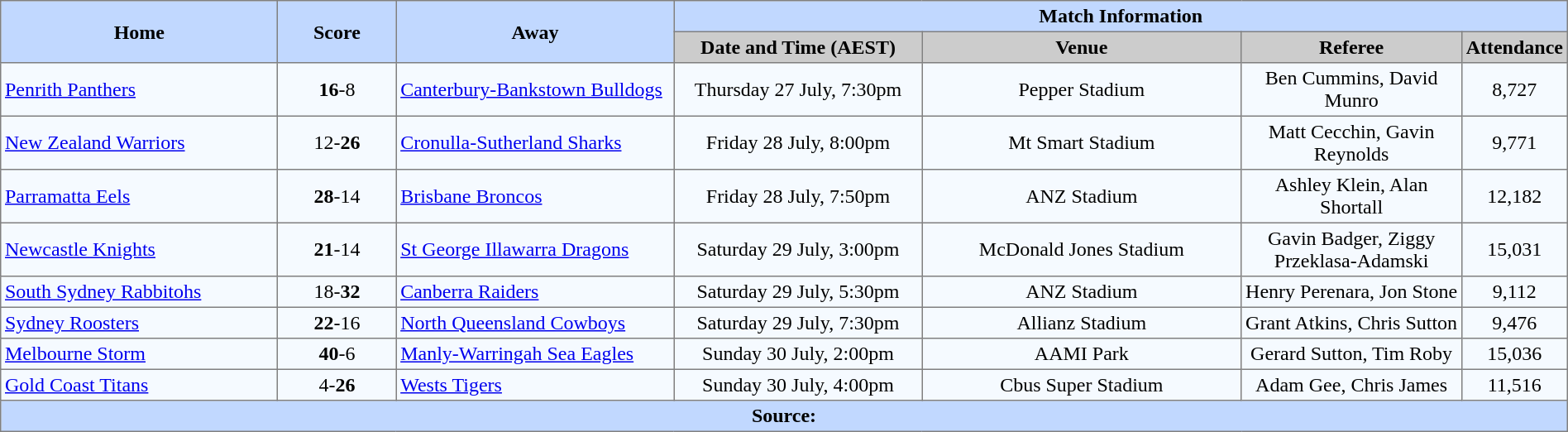<table border=1 style="border-collapse:collapse;  text-align:center;" cellpadding=3 cellspacing=0 width=100%>
<tr bgcolor=#C1D8FF>
<th rowspan=2 width=19%>Home</th>
<th rowspan=2 width=8%>Score</th>
<th rowspan=2 width=19%>Away</th>
<th colspan=6>Match Information</th>
</tr>
<tr bgcolor=#CCCCCC>
<th width=17%>Date and Time (AEST)</th>
<th width=22%>Venue</th>
<th width=50%>Referee</th>
<th width=7%>Attendance</th>
</tr>
<tr style="text-align:center; background:#f5faff;">
<td align="left"> <a href='#'>Penrith Panthers</a></td>
<td><strong>16</strong>-8</td>
<td align="left"> <a href='#'>Canterbury-Bankstown Bulldogs</a></td>
<td>Thursday 27 July, 7:30pm</td>
<td>Pepper Stadium</td>
<td>Ben Cummins, David Munro</td>
<td>8,727</td>
</tr>
<tr style="text-align:center; background:#f5faff;">
<td align="left"> <a href='#'>New Zealand Warriors</a></td>
<td>12-<strong>26</strong></td>
<td align="left"> <a href='#'>Cronulla-Sutherland Sharks</a></td>
<td>Friday 28 July, 8:00pm</td>
<td>Mt Smart Stadium</td>
<td>Matt Cecchin, Gavin Reynolds</td>
<td>9,771</td>
</tr>
<tr style="text-align:center; background:#f5faff;">
<td align="left"> <a href='#'>Parramatta Eels</a></td>
<td><strong>28</strong>-14</td>
<td align="left"> <a href='#'>Brisbane Broncos</a></td>
<td>Friday 28 July, 7:50pm</td>
<td>ANZ Stadium</td>
<td>Ashley Klein, Alan Shortall</td>
<td>12,182</td>
</tr>
<tr style="text-align:center; background:#f5faff;">
<td align="left"> <a href='#'>Newcastle Knights</a></td>
<td><strong>21</strong>-14</td>
<td align="left"> <a href='#'>St George Illawarra Dragons</a></td>
<td>Saturday 29 July, 3:00pm</td>
<td>McDonald Jones Stadium</td>
<td>Gavin Badger, Ziggy Przeklasa-Adamski</td>
<td>15,031</td>
</tr>
<tr style="text-align:center; background:#f5faff;">
<td align="left"> <a href='#'>South Sydney Rabbitohs</a></td>
<td>18-<strong>32</strong></td>
<td align="left"> <a href='#'>Canberra Raiders</a></td>
<td>Saturday 29 July, 5:30pm</td>
<td>ANZ Stadium</td>
<td>Henry Perenara, Jon Stone</td>
<td>9,112</td>
</tr>
<tr style="text-align:center; background:#f5faff;">
<td align="left"> <a href='#'>Sydney Roosters</a></td>
<td><strong>22</strong>-16</td>
<td align="left"> <a href='#'>North Queensland Cowboys</a></td>
<td>Saturday 29 July, 7:30pm</td>
<td>Allianz Stadium</td>
<td>Grant Atkins, Chris Sutton</td>
<td>9,476</td>
</tr>
<tr style="text-align:center; background:#f5faff;">
<td align="left"> <a href='#'>Melbourne Storm</a></td>
<td><strong>40</strong>-6</td>
<td align="left"> <a href='#'>Manly-Warringah Sea Eagles</a></td>
<td>Sunday 30 July, 2:00pm</td>
<td>AAMI Park</td>
<td>Gerard Sutton, Tim Roby</td>
<td>15,036</td>
</tr>
<tr style="text-align:center; background:#f5faff;">
<td align="left"> <a href='#'>Gold Coast Titans</a></td>
<td>4-<strong>26</strong></td>
<td align="left"> <a href='#'>Wests Tigers</a></td>
<td>Sunday 30 July, 4:00pm</td>
<td>Cbus Super Stadium</td>
<td>Adam Gee, Chris James</td>
<td>11,516</td>
</tr>
<tr style="background:#c1d8ff;">
<th colspan=7>Source:</th>
</tr>
</table>
